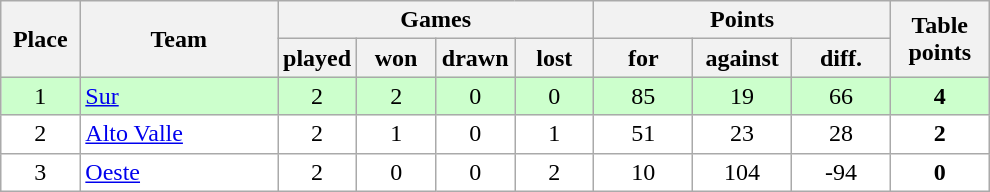<table class="wikitable">
<tr>
<th rowspan=2 width="8%">Place</th>
<th rowspan=2 width="20%">Team</th>
<th colspan=4 width="32%">Games</th>
<th colspan=3 width="30%">Points</th>
<th rowspan=2 width="10%">Table<br>points</th>
</tr>
<tr>
<th width="8%">played</th>
<th width="8%">won</th>
<th width="8%">drawn</th>
<th width="8%">lost</th>
<th width="10%">for</th>
<th width="10%">against</th>
<th width="10%">diff.</th>
</tr>
<tr align=center style="background: #ccffcc;">
<td>1</td>
<td align=left><a href='#'>Sur</a></td>
<td>2</td>
<td>2</td>
<td>0</td>
<td>0</td>
<td>85</td>
<td>19</td>
<td>66</td>
<td><strong>4</strong></td>
</tr>
<tr align=center style="background: #ffffff;">
<td>2</td>
<td align=left><a href='#'>Alto Valle</a></td>
<td>2</td>
<td>1</td>
<td>0</td>
<td>1</td>
<td>51</td>
<td>23</td>
<td>28</td>
<td><strong>2</strong></td>
</tr>
<tr align=center style="background: #ffffff;">
<td>3</td>
<td align=left><a href='#'>Oeste</a></td>
<td>2</td>
<td>0</td>
<td>0</td>
<td>2</td>
<td>10</td>
<td>104</td>
<td>-94</td>
<td><strong>0</strong></td>
</tr>
</table>
